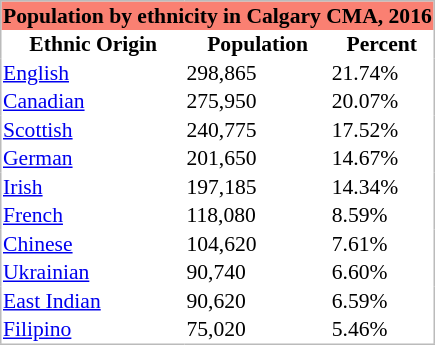<table cellpadding="1" style="align:left; margin:0 1em 1em 0; border:1px #bbb solid; border-collapse:collapse; font-size:90%;">
<tr style="text-align:center; background:salmon;">
<th colspan=3>Population by ethnicity in Calgary CMA, 2016</th>
</tr>
<tr>
<th>Ethnic Origin</th>
<th>Population</th>
<th>Percent</th>
</tr>
<tr>
<td><a href='#'>English</a></td>
<td>298,865</td>
<td>21.74%</td>
</tr>
<tr>
<td><a href='#'>Canadian</a></td>
<td>275,950</td>
<td>20.07%</td>
</tr>
<tr>
<td><a href='#'>Scottish</a></td>
<td>240,775</td>
<td>17.52%</td>
</tr>
<tr>
<td><a href='#'>German</a></td>
<td>201,650</td>
<td>14.67%</td>
</tr>
<tr>
<td><a href='#'>Irish</a></td>
<td>197,185</td>
<td>14.34%</td>
</tr>
<tr>
<td><a href='#'>French</a></td>
<td>118,080</td>
<td>8.59%</td>
</tr>
<tr>
<td><a href='#'>Chinese</a></td>
<td>104,620</td>
<td>7.61%</td>
</tr>
<tr>
<td><a href='#'>Ukrainian</a></td>
<td>90,740</td>
<td>6.60%</td>
</tr>
<tr>
<td><a href='#'>East Indian</a></td>
<td>90,620</td>
<td>6.59%</td>
</tr>
<tr>
<td><a href='#'>Filipino</a></td>
<td>75,020</td>
<td>5.46%</td>
</tr>
<tr>
</tr>
</table>
